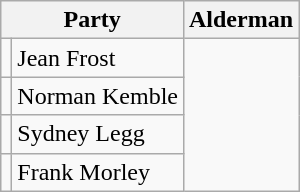<table class="wikitable">
<tr>
<th colspan="2">Party</th>
<th>Alderman</th>
</tr>
<tr>
<td></td>
<td>Jean Frost</td>
</tr>
<tr>
<td></td>
<td>Norman Kemble</td>
</tr>
<tr>
<td></td>
<td>Sydney Legg</td>
</tr>
<tr>
<td></td>
<td>Frank Morley</td>
</tr>
</table>
